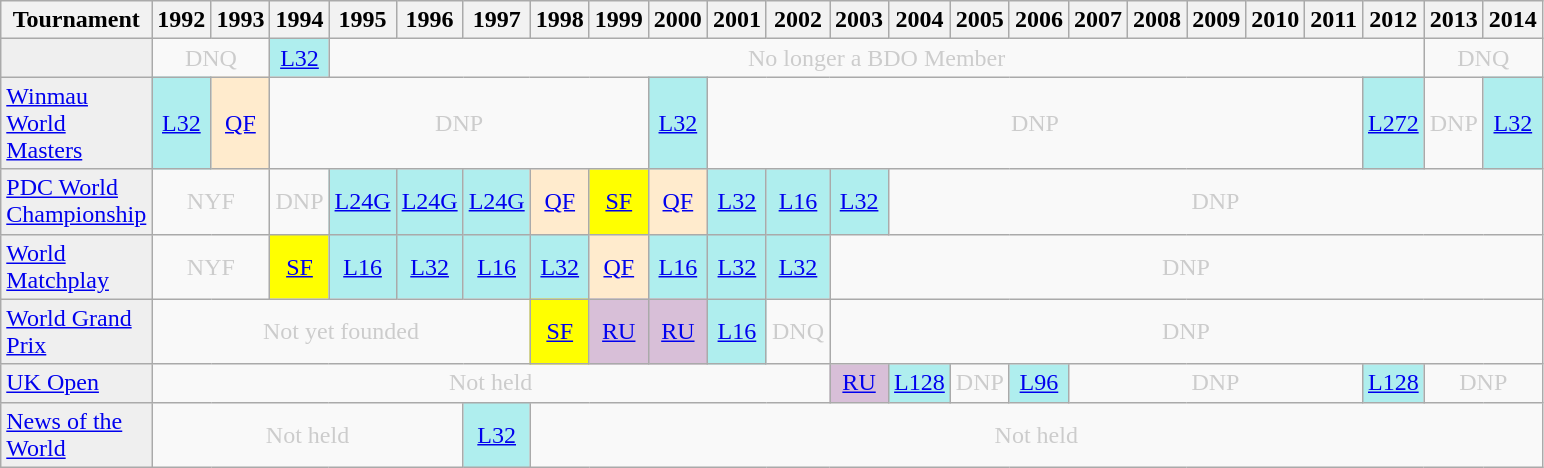<table class="wikitable" style="width:75%; margin:0">
<tr>
<th>Tournament</th>
<th>1992</th>
<th>1993</th>
<th>1994</th>
<th>1995</th>
<th>1996</th>
<th>1997</th>
<th>1998</th>
<th>1999</th>
<th>2000</th>
<th>2001</th>
<th>2002</th>
<th>2003</th>
<th>2004</th>
<th>2005</th>
<th>2006</th>
<th>2007</th>
<th>2008</th>
<th>2009</th>
<th>2010</th>
<th>2011</th>
<th>2012</th>
<th>2013</th>
<th>2014</th>
</tr>
<tr>
<td style="background:#efefef;"></td>
<td colspan="2" style="text-align:center; color:#ccc;">DNQ</td>
<td style="text-align:center; background:#afeeee;"><a href='#'>L32</a></td>
<td colspan="18" style="text-align:center; color:#ccc;">No longer a BDO Member</td>
<td colspan="3" style="text-align:center; color:#ccc;">DNQ</td>
</tr>
<tr>
<td style="background:#efefef;"><a href='#'>Winmau World Masters</a></td>
<td style="text-align:center; background:#afeeee;"><a href='#'>L32</a></td>
<td style="text-align:center; background:#ffebcd;"><a href='#'>QF</a></td>
<td colspan="6" style="text-align:center; color:#ccc;">DNP</td>
<td style="text-align:center; background:#afeeee;"><a href='#'>L32</a></td>
<td colspan="11" style="text-align:center; color:#ccc;">DNP</td>
<td style="text-align:center; background:#afeeee;"><a href='#'>L272</a></td>
<td style="text-align:center; color:#ccc;">DNP</td>
<td style="text-align:center; background:#afeeee;"><a href='#'>L32</a></td>
</tr>
<tr>
<td style="background:#efefef;"><a href='#'>PDC World Championship</a></td>
<td colspan="2" style="text-align:center; color:#ccc;">NYF</td>
<td style="text-align:center; color:#ccc;">DNP</td>
<td style="text-align:center; background:#afeeee;"><a href='#'>L24G</a></td>
<td style="text-align:center; background:#afeeee;"><a href='#'>L24G</a></td>
<td style="text-align:center; background:#afeeee;"><a href='#'>L24G</a></td>
<td style="text-align:center; background:#ffebcd;"><a href='#'>QF</a></td>
<td style="text-align:center; background:yellow;"><a href='#'>SF</a></td>
<td style="text-align:center; background:#ffebcd;"><a href='#'>QF</a></td>
<td style="text-align:center; background:#afeeee;"><a href='#'>L32</a></td>
<td style="text-align:center; background:#afeeee;"><a href='#'>L16</a></td>
<td style="text-align:center; background:#afeeee;"><a href='#'>L32</a></td>
<td colspan="11" style="text-align:center; color:#ccc;">DNP</td>
</tr>
<tr>
<td style="background:#efefef;"><a href='#'>World Matchplay</a></td>
<td colspan="2" style="text-align:center; color:#ccc;">NYF</td>
<td style="text-align:center; background:yellow;"><a href='#'>SF</a></td>
<td style="text-align:center; background:#afeeee;"><a href='#'>L16</a></td>
<td style="text-align:center; background:#afeeee;"><a href='#'>L32</a></td>
<td style="text-align:center; background:#afeeee;"><a href='#'>L16</a></td>
<td style="text-align:center; background:#afeeee;"><a href='#'>L32</a></td>
<td style="text-align:center; background:#ffebcd;"><a href='#'>QF</a></td>
<td style="text-align:center; background:#afeeee;"><a href='#'>L16</a></td>
<td style="text-align:center; background:#afeeee;"><a href='#'>L32</a></td>
<td style="text-align:center; background:#afeeee;"><a href='#'>L32</a></td>
<td colspan="12" style="text-align:center; color:#ccc;">DNP</td>
</tr>
<tr>
<td style="background:#efefef;"><a href='#'>World Grand Prix</a></td>
<td colspan="6" style="text-align:center; color:#ccc;">Not yet founded</td>
<td style="text-align:center; background:yellow;"><a href='#'>SF</a></td>
<td style="text-align:center; background:thistle;"><a href='#'>RU</a></td>
<td style="text-align:center; background:thistle;"><a href='#'>RU</a></td>
<td style="text-align:center; background:#afeeee;"><a href='#'>L16</a></td>
<td style="text-align:center; color:#ccc;">DNQ</td>
<td colspan="12" style="text-align:center; color:#ccc;">DNP</td>
</tr>
<tr>
<td style="background:#efefef;"><a href='#'>UK Open</a></td>
<td colspan="11" style="text-align:center; color:#ccc;">Not held</td>
<td style="text-align:center; background:thistle;"><a href='#'>RU</a></td>
<td style="text-align:center; background:#afeeee;"><a href='#'>L128</a></td>
<td style="text-align:center; color:#ccc;">DNP</td>
<td style="text-align:center; background:#afeeee;"><a href='#'>L96</a></td>
<td colspan="5" style="text-align:center; color:#ccc;">DNP</td>
<td style="text-align:center; background:#afeeee;"><a href='#'>L128</a></td>
<td colspan="2" style="text-align:center; color:#ccc;">DNP</td>
</tr>
<tr>
<td style="background:#efefef;"><a href='#'>News of the World</a></td>
<td colspan="5" style="text-align:center; color:#ccc;">Not held</td>
<td style="text-align:center; background:#afeeee;"><a href='#'>L32</a></td>
<td colspan="17" style="text-align:center; color:#ccc;">Not held</td>
</tr>
</table>
